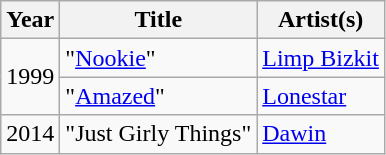<table class="wikitable sortable">
<tr>
<th>Year</th>
<th>Title</th>
<th>Artist(s)</th>
</tr>
<tr>
<td rowspan="2">1999</td>
<td>"<a href='#'>Nookie</a>"</td>
<td><a href='#'>Limp Bizkit</a></td>
</tr>
<tr>
<td>"<a href='#'>Amazed</a>"</td>
<td><a href='#'>Lonestar</a></td>
</tr>
<tr>
<td>2014</td>
<td>"Just Girly Things"</td>
<td><a href='#'>Dawin</a></td>
</tr>
</table>
